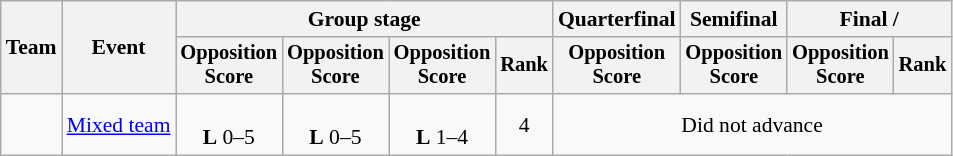<table class=wikitable style=font-size:90%;text-align:center>
<tr>
<th rowspan=2>Team</th>
<th rowspan=2>Event</th>
<th colspan=4>Group stage</th>
<th>Quarterfinal</th>
<th>Semifinal</th>
<th colspan=2>Final / </th>
</tr>
<tr style=font-size:95%>
<th>Opposition<br>Score</th>
<th>Opposition<br>Score</th>
<th>Opposition<br>Score</th>
<th>Rank</th>
<th>Opposition<br>Score</th>
<th>Opposition<br>Score</th>
<th>Opposition<br>Score</th>
<th>Rank</th>
</tr>
<tr>
<td align=left></td>
<td align=left><a href='#'>Mixed team</a></td>
<td><br><strong>L</strong> 0–5</td>
<td><br><strong>L</strong> 0–5</td>
<td><br><strong>L</strong> 1–4</td>
<td>4</td>
<td colspan="4">Did not advance</td>
</tr>
</table>
